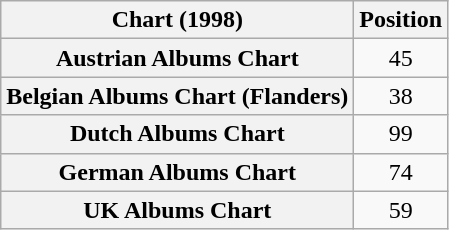<table class="wikitable sortable plainrowheaders" style="text-align:center;">
<tr>
<th scope="col">Chart (1998)</th>
<th scope="col">Position</th>
</tr>
<tr>
<th scope="row" align="left">Austrian Albums Chart</th>
<td>45</td>
</tr>
<tr>
<th scope="row" align="left">Belgian Albums Chart (Flanders)</th>
<td>38</td>
</tr>
<tr>
<th scope="row" align="left">Dutch Albums Chart</th>
<td>99</td>
</tr>
<tr>
<th scope="row" align="left">German Albums Chart</th>
<td>74</td>
</tr>
<tr>
<th scope="row" align="left">UK Albums Chart</th>
<td>59</td>
</tr>
</table>
